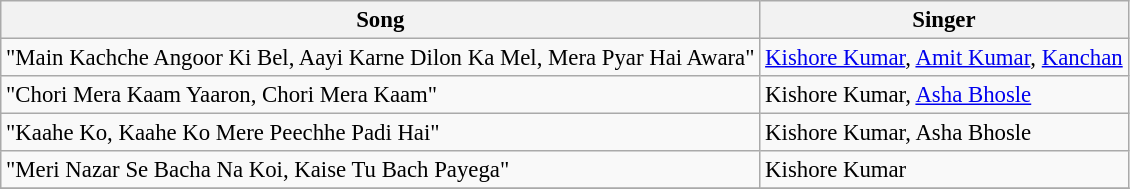<table class="wikitable" style="font-size:95%;">
<tr>
<th>Song</th>
<th>Singer</th>
</tr>
<tr>
<td>"Main Kachche Angoor Ki Bel, Aayi Karne Dilon Ka Mel, Mera Pyar Hai Awara"</td>
<td><a href='#'>Kishore Kumar</a>, <a href='#'>Amit Kumar</a>, <a href='#'>Kanchan</a></td>
</tr>
<tr>
<td>"Chori Mera Kaam Yaaron, Chori Mera Kaam"</td>
<td>Kishore Kumar, <a href='#'>Asha Bhosle</a></td>
</tr>
<tr>
<td>"Kaahe Ko, Kaahe Ko Mere Peechhe Padi Hai"</td>
<td>Kishore Kumar, Asha Bhosle</td>
</tr>
<tr>
<td>"Meri Nazar Se Bacha Na Koi, Kaise Tu Bach Payega"</td>
<td>Kishore Kumar</td>
</tr>
<tr>
</tr>
</table>
